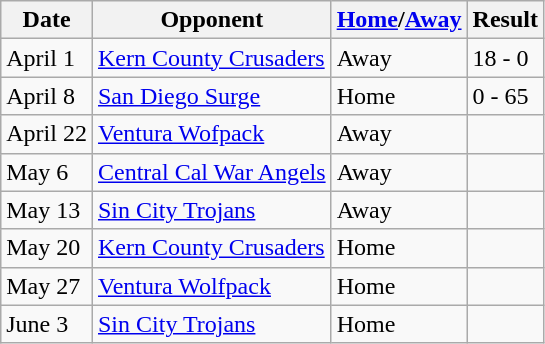<table class="wikitable">
<tr>
<th>Date</th>
<th>Opponent</th>
<th><a href='#'>Home</a>/<a href='#'>Away</a></th>
<th>Result</th>
</tr>
<tr>
<td>April 1</td>
<td><a href='#'>Kern County Crusaders</a></td>
<td>Away</td>
<td>18 - 0</td>
</tr>
<tr>
<td>April 8</td>
<td><a href='#'>San Diego Surge</a></td>
<td>Home</td>
<td>0 - 65</td>
</tr>
<tr>
<td>April 22</td>
<td><a href='#'>Ventura Wofpack</a></td>
<td>Away</td>
<td></td>
</tr>
<tr>
<td>May 6</td>
<td><a href='#'>Central Cal War Angels</a></td>
<td>Away</td>
<td></td>
</tr>
<tr>
<td>May 13</td>
<td><a href='#'>Sin City Trojans</a></td>
<td>Away</td>
<td></td>
</tr>
<tr>
<td>May 20</td>
<td><a href='#'>Kern County Crusaders</a></td>
<td>Home</td>
<td></td>
</tr>
<tr>
<td>May 27</td>
<td><a href='#'>Ventura Wolfpack</a></td>
<td>Home</td>
<td></td>
</tr>
<tr>
<td>June 3</td>
<td><a href='#'>Sin City Trojans</a></td>
<td>Home</td>
<td></td>
</tr>
</table>
